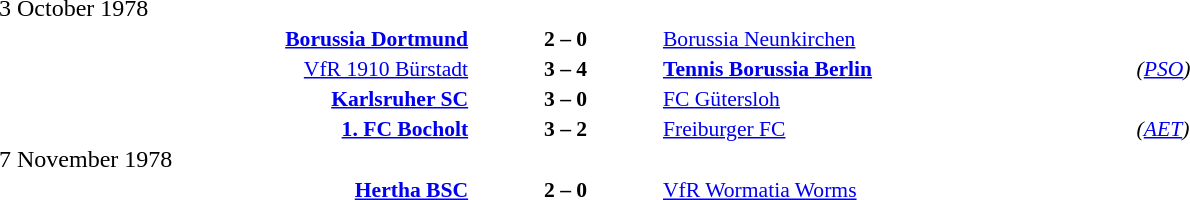<table style="width:100%;" cellspacing="1">
<tr>
<th width=25%></th>
<th width=10%></th>
<th width=25%></th>
<th></th>
</tr>
<tr>
<td>3 October 1978</td>
</tr>
<tr style=font-size:90%>
<td align=right><strong><a href='#'>Borussia Dortmund</a></strong></td>
<td align=center><strong>2 – 0</strong></td>
<td><a href='#'>Borussia Neunkirchen</a></td>
</tr>
<tr style=font-size:90%>
<td align=right><a href='#'>VfR 1910 Bürstadt</a></td>
<td align=center><strong>3 – 4</strong></td>
<td><strong><a href='#'>Tennis Borussia Berlin</a></strong></td>
<td><em>(<a href='#'>PSO</a>)</em></td>
</tr>
<tr style=font-size:90%>
<td align=right><strong><a href='#'>Karlsruher SC</a></strong></td>
<td align=center><strong>3 – 0</strong></td>
<td><a href='#'>FC Gütersloh</a></td>
</tr>
<tr style=font-size:90%>
<td align=right><strong><a href='#'>1. FC Bocholt</a></strong></td>
<td align=center><strong>3 – 2</strong></td>
<td><a href='#'>Freiburger FC</a></td>
<td><em>(<a href='#'>AET</a>)</em></td>
</tr>
<tr>
<td>7 November 1978</td>
</tr>
<tr style=font-size:90%>
<td align=right><strong><a href='#'>Hertha BSC</a></strong></td>
<td align=center><strong>2 – 0</strong></td>
<td><a href='#'>VfR Wormatia Worms</a></td>
</tr>
</table>
